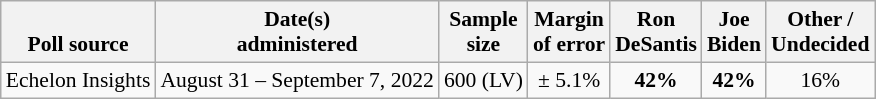<table class="wikitable sortable mw-datatable" style="font-size:90%;text-align:center;line-height:17px">
<tr valign=bottom>
<th>Poll source</th>
<th>Date(s)<br>administered</th>
<th>Sample<br>size</th>
<th>Margin<br>of error</th>
<th class="unsortable">Ron<br>DeSantis<br></th>
<th class="unsortable">Joe<br>Biden<br></th>
<th class="unsortable">Other /<br>Undecided</th>
</tr>
<tr>
<td style="text-align:left;">Echelon Insights</td>
<td data-sort-value="2022-09-07">August 31 – September 7, 2022</td>
<td>600 (LV)</td>
<td>± 5.1%</td>
<td><strong>42%</strong></td>
<td><strong>42%</strong></td>
<td>16%</td>
</tr>
</table>
